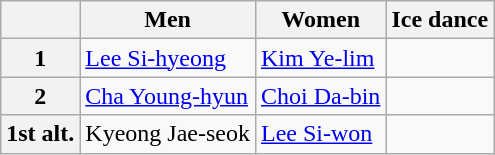<table class="wikitable">
<tr>
<th></th>
<th>Men</th>
<th>Women</th>
<th>Ice dance</th>
</tr>
<tr>
<th>1</th>
<td><a href='#'>Lee Si-hyeong</a></td>
<td><a href='#'>Kim Ye-lim</a></td>
<td></td>
</tr>
<tr>
<th>2</th>
<td><a href='#'>Cha Young-hyun</a></td>
<td><a href='#'>Choi Da-bin</a></td>
<td></td>
</tr>
<tr>
<th>1st alt.</th>
<td>Kyeong Jae-seok</td>
<td><a href='#'>Lee Si-won</a></td>
<td></td>
</tr>
</table>
